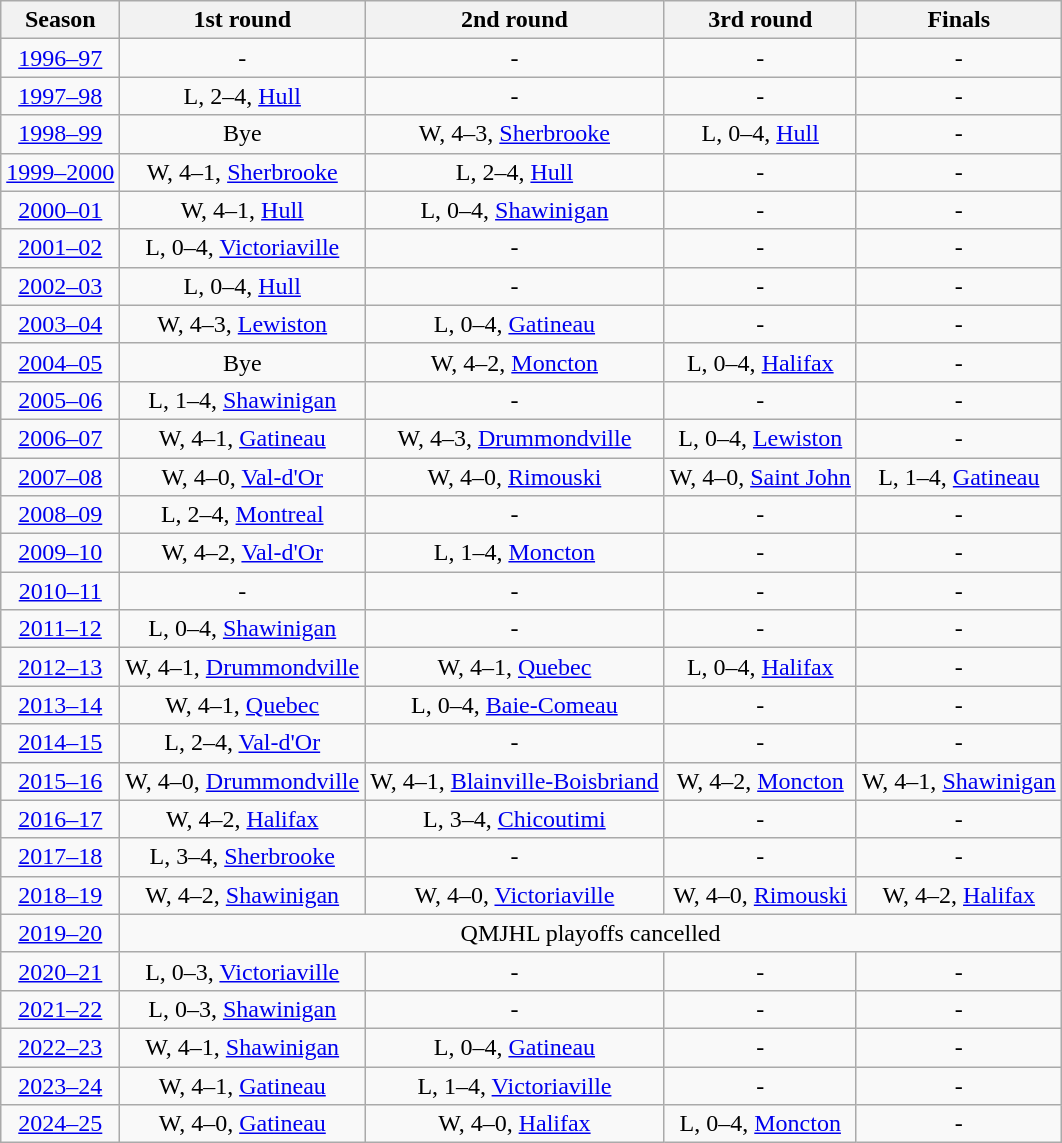<table class="wikitable" style="text-align:center">
<tr>
<th>Season</th>
<th>1st round</th>
<th>2nd round</th>
<th>3rd round</th>
<th>Finals</th>
</tr>
<tr>
<td><a href='#'>1996–97</a></td>
<td>-</td>
<td>-</td>
<td>-</td>
<td>-</td>
</tr>
<tr>
<td><a href='#'>1997–98</a></td>
<td>L, 2–4, <a href='#'>Hull</a></td>
<td>-</td>
<td>-</td>
<td>-</td>
</tr>
<tr>
<td><a href='#'>1998–99</a></td>
<td>Bye</td>
<td>W, 4–3, <a href='#'>Sherbrooke</a></td>
<td>L, 0–4, <a href='#'>Hull</a></td>
<td>-</td>
</tr>
<tr>
<td><a href='#'>1999–2000</a></td>
<td>W, 4–1, <a href='#'>Sherbrooke</a></td>
<td>L, 2–4, <a href='#'>Hull</a></td>
<td>-</td>
<td>-</td>
</tr>
<tr>
<td><a href='#'>2000–01</a></td>
<td>W, 4–1, <a href='#'>Hull</a></td>
<td>L, 0–4, <a href='#'>Shawinigan</a></td>
<td>-</td>
<td>-</td>
</tr>
<tr>
<td><a href='#'>2001–02</a></td>
<td>L, 0–4, <a href='#'>Victoriaville</a></td>
<td>-</td>
<td>-</td>
<td>-</td>
</tr>
<tr>
<td><a href='#'>2002–03</a></td>
<td>L, 0–4, <a href='#'>Hull</a></td>
<td>-</td>
<td>-</td>
<td>-</td>
</tr>
<tr>
<td><a href='#'>2003–04</a></td>
<td>W, 4–3, <a href='#'>Lewiston</a></td>
<td>L, 0–4, <a href='#'>Gatineau</a></td>
<td>-</td>
<td>-</td>
</tr>
<tr>
<td><a href='#'>2004–05</a></td>
<td>Bye</td>
<td>W, 4–2, <a href='#'>Moncton</a></td>
<td>L, 0–4, <a href='#'>Halifax</a></td>
<td>-</td>
</tr>
<tr>
<td><a href='#'>2005–06</a></td>
<td>L, 1–4, <a href='#'>Shawinigan</a></td>
<td>-</td>
<td>-</td>
<td>-</td>
</tr>
<tr>
<td><a href='#'>2006–07</a></td>
<td>W, 4–1, <a href='#'>Gatineau</a></td>
<td>W, 4–3, <a href='#'>Drummondville</a></td>
<td>L, 0–4, <a href='#'>Lewiston</a></td>
<td>-</td>
</tr>
<tr>
<td><a href='#'>2007–08</a></td>
<td>W, 4–0, <a href='#'>Val-d'Or</a></td>
<td>W, 4–0, <a href='#'>Rimouski</a></td>
<td>W, 4–0, <a href='#'>Saint John</a></td>
<td>L, 1–4, <a href='#'>Gatineau</a></td>
</tr>
<tr>
<td><a href='#'>2008–09</a></td>
<td>L, 2–4, <a href='#'>Montreal</a></td>
<td>-</td>
<td>-</td>
<td>-</td>
</tr>
<tr>
<td><a href='#'>2009–10</a></td>
<td>W, 4–2, <a href='#'>Val-d'Or</a></td>
<td>L, 1–4, <a href='#'>Moncton</a></td>
<td>-</td>
<td>-</td>
</tr>
<tr>
<td><a href='#'>2010–11</a></td>
<td>-</td>
<td>-</td>
<td>-</td>
<td>-</td>
</tr>
<tr>
<td><a href='#'>2011–12</a></td>
<td>L, 0–4, <a href='#'>Shawinigan</a></td>
<td>-</td>
<td>-</td>
<td>-</td>
</tr>
<tr>
<td><a href='#'>2012–13</a></td>
<td>W, 4–1, <a href='#'>Drummondville</a></td>
<td>W, 4–1, <a href='#'>Quebec</a></td>
<td>L, 0–4, <a href='#'>Halifax</a></td>
<td>-</td>
</tr>
<tr>
<td><a href='#'>2013–14</a></td>
<td>W, 4–1, <a href='#'>Quebec</a></td>
<td>L, 0–4, <a href='#'>Baie-Comeau</a></td>
<td>-</td>
<td>-</td>
</tr>
<tr>
<td><a href='#'>2014–15</a></td>
<td>L, 2–4, <a href='#'>Val-d'Or</a></td>
<td>-</td>
<td>-</td>
<td>-</td>
</tr>
<tr>
<td><a href='#'>2015–16</a></td>
<td>W, 4–0, <a href='#'>Drummondville</a></td>
<td>W, 4–1, <a href='#'>Blainville-Boisbriand</a></td>
<td>W, 4–2, <a href='#'>Moncton</a></td>
<td>W, 4–1, <a href='#'>Shawinigan</a></td>
</tr>
<tr>
<td><a href='#'>2016–17</a></td>
<td>W, 4–2, <a href='#'>Halifax</a></td>
<td>L, 3–4, <a href='#'>Chicoutimi</a></td>
<td>-</td>
<td>-</td>
</tr>
<tr>
<td><a href='#'>2017–18</a></td>
<td>L, 3–4, <a href='#'>Sherbrooke</a></td>
<td>-</td>
<td>-</td>
<td>-</td>
</tr>
<tr>
<td><a href='#'>2018–19</a></td>
<td>W, 4–2, <a href='#'>Shawinigan</a></td>
<td>W, 4–0, <a href='#'>Victoriaville</a></td>
<td>W, 4–0, <a href='#'>Rimouski</a></td>
<td>W, 4–2, <a href='#'>Halifax</a></td>
</tr>
<tr>
<td><a href='#'>2019–20</a></td>
<td colspan="4">QMJHL playoffs cancelled</td>
</tr>
<tr>
<td><a href='#'>2020–21</a></td>
<td>L, 0–3, <a href='#'>Victoriaville</a></td>
<td>-</td>
<td>-</td>
<td>-</td>
</tr>
<tr>
<td><a href='#'>2021–22</a></td>
<td>L, 0–3, <a href='#'>Shawinigan</a></td>
<td>-</td>
<td>-</td>
<td>-</td>
</tr>
<tr>
<td><a href='#'>2022–23</a></td>
<td>W, 4–1, <a href='#'>Shawinigan</a></td>
<td>L, 0–4, <a href='#'>Gatineau</a></td>
<td>-</td>
<td>-</td>
</tr>
<tr>
<td><a href='#'>2023–24</a></td>
<td>W, 4–1, <a href='#'>Gatineau</a></td>
<td>L, 1–4, <a href='#'>Victoriaville</a></td>
<td>-</td>
<td>-</td>
</tr>
<tr>
<td><a href='#'>2024–25</a></td>
<td>W, 4–0, <a href='#'>Gatineau</a></td>
<td>W, 4–0, <a href='#'>Halifax</a></td>
<td>L, 0–4, <a href='#'>Moncton</a></td>
<td>-</td>
</tr>
</table>
